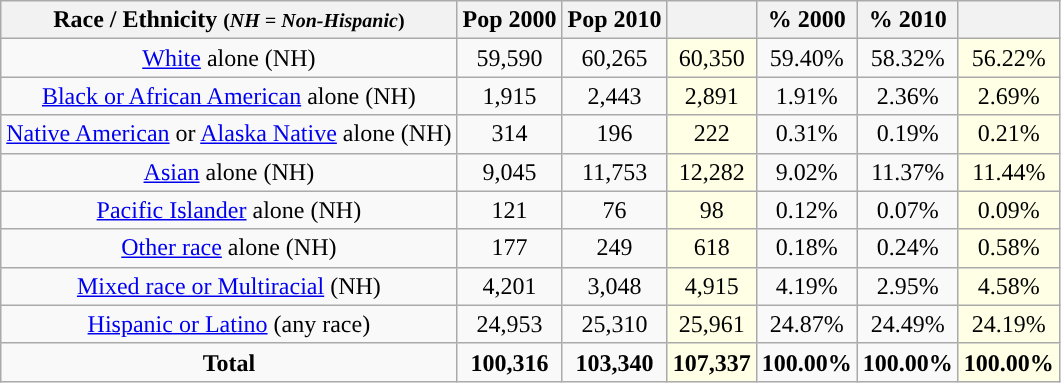<table class="wikitable" style="text-align:center;">
<tr>
<th>Race / Ethnicity <small>(<em>NH = Non-Hispanic</em>)</small></th>
<th>Pop 2000</th>
<th>Pop 2010</th>
<th></th>
<th>% 2000</th>
<th>% 2010</th>
<th></th>
</tr>
<tr>
<td><a href='#'>White</a> alone (NH)</td>
<td>59,590</td>
<td>60,265</td>
<td style='background: #ffffe6;'>60,350</td>
<td>59.40%</td>
<td>58.32%</td>
<td style='background: #ffffe6;'>56.22%</td>
</tr>
<tr>
<td><a href='#'>Black or African American</a> alone (NH)</td>
<td>1,915</td>
<td>2,443</td>
<td style='background: #ffffe6;'>2,891</td>
<td>1.91%</td>
<td>2.36%</td>
<td style='background: #ffffe6;'>2.69%</td>
</tr>
<tr>
<td><a href='#'>Native American</a> or <a href='#'>Alaska Native</a> alone (NH)</td>
<td>314</td>
<td>196</td>
<td style='background: #ffffe6;'>222</td>
<td>0.31%</td>
<td>0.19%</td>
<td style='background: #ffffe6;'>0.21%</td>
</tr>
<tr>
<td><a href='#'>Asian</a> alone (NH)</td>
<td>9,045</td>
<td>11,753</td>
<td style='background: #ffffe6;'>12,282</td>
<td>9.02%</td>
<td>11.37%</td>
<td style='background: #ffffe6;'>11.44%</td>
</tr>
<tr>
<td><a href='#'>Pacific Islander</a> alone (NH)</td>
<td>121</td>
<td>76</td>
<td style='background: #ffffe6;'>98</td>
<td>0.12%</td>
<td>0.07%</td>
<td style='background: #ffffe6;'>0.09%</td>
</tr>
<tr>
<td><a href='#'>Other race</a> alone (NH)</td>
<td>177</td>
<td>249</td>
<td style='background: #ffffe6;'>618</td>
<td>0.18%</td>
<td>0.24%</td>
<td style='background: #ffffe6;'>0.58%</td>
</tr>
<tr>
<td><a href='#'>Mixed race or Multiracial</a> (NH)</td>
<td>4,201</td>
<td>3,048</td>
<td style='background: #ffffe6;'>4,915</td>
<td>4.19%</td>
<td>2.95%</td>
<td style='background: #ffffe6;'>4.58%</td>
</tr>
<tr>
<td><a href='#'>Hispanic or Latino</a> (any race)</td>
<td>24,953</td>
<td>25,310</td>
<td style='background: #ffffe6;'>25,961</td>
<td>24.87%</td>
<td>24.49%</td>
<td style='background: #ffffe6;'>24.19%</td>
</tr>
<tr>
<td><strong>Total</strong></td>
<td><strong>100,316</strong></td>
<td><strong>103,340</strong></td>
<td style='background: #ffffe6;'><strong>107,337</strong></td>
<td><strong>100.00%</strong></td>
<td><strong>100.00%</strong></td>
<td style='background: #ffffe6;'><strong>100.00%</strong></td>
</tr>
</table>
